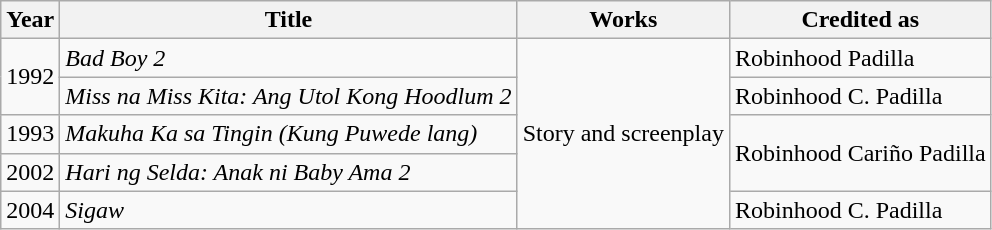<table class="wikitable sortable">
<tr>
<th scope="col">Year</th>
<th scope="col">Title</th>
<th scope="col">Works</th>
<th scope="col">Credited as</th>
</tr>
<tr>
<td rowspan=2>1992</td>
<td><em>Bad Boy 2</em></td>
<td rowspan=5>Story and screenplay</td>
<td>Robinhood Padilla</td>
</tr>
<tr>
<td><em>Miss na Miss Kita: Ang Utol Kong Hoodlum 2</em></td>
<td>Robinhood C. Padilla</td>
</tr>
<tr>
<td>1993</td>
<td><em>Makuha Ka sa Tingin (Kung Puwede lang)</em></td>
<td rowspan=2>Robinhood Cariño Padilla</td>
</tr>
<tr>
<td>2002</td>
<td><em>Hari ng Selda: Anak ni Baby Ama 2</em></td>
</tr>
<tr>
<td>2004</td>
<td><em>Sigaw</em></td>
<td>Robinhood C. Padilla</td>
</tr>
</table>
